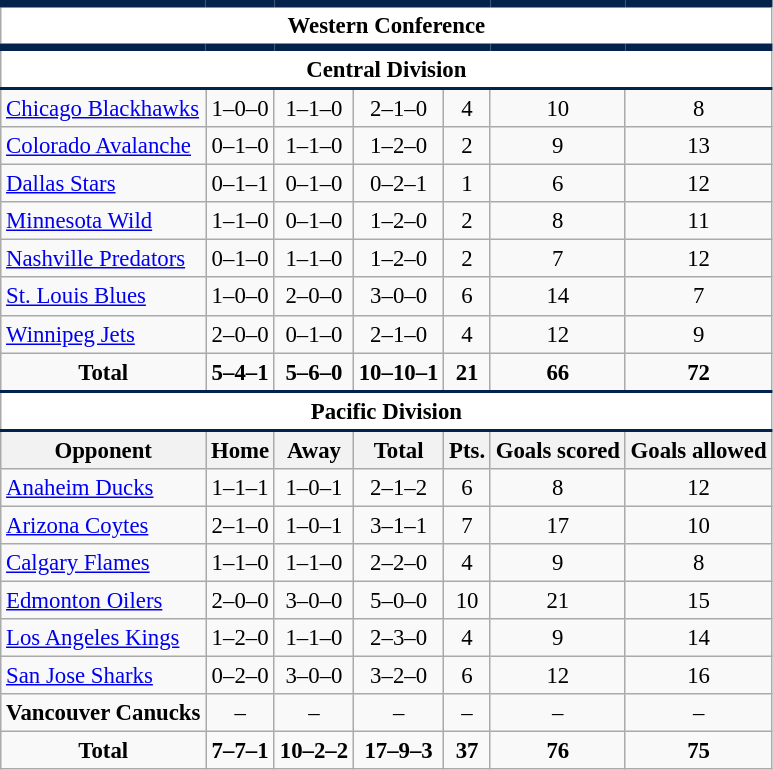<table class="wikitable" style="font-size: 95%; text-align: center">
<tr>
<td colspan="7" style="background:#fff; border-top:#03224c 5px solid; border-bottom:#03224c 5px solid;"><strong>Western Conference</strong></td>
</tr>
<tr>
<td colspan="7" style="background:#fff; border-top:#03224c 2px solid; border-bottom:#03224c 2px solid;"><strong>Central Division</strong></td>
</tr>
<tr>
<td style="text-align:left"><a href='#'>Chicago Blackhawks</a></td>
<td>1–0–0</td>
<td>1–1–0</td>
<td>2–1–0</td>
<td>4</td>
<td>10</td>
<td>8</td>
</tr>
<tr>
<td style="text-align:left"><a href='#'>Colorado Avalanche</a></td>
<td>0–1–0</td>
<td>1–1–0</td>
<td>1–2–0</td>
<td>2</td>
<td>9</td>
<td>13</td>
</tr>
<tr>
<td style="text-align:left"><a href='#'>Dallas Stars</a></td>
<td>0–1–1</td>
<td>0–1–0</td>
<td>0–2–1</td>
<td>1</td>
<td>6</td>
<td>12</td>
</tr>
<tr>
<td style="text-align:left"><a href='#'>Minnesota Wild</a></td>
<td>1–1–0</td>
<td>0–1–0</td>
<td>1–2–0</td>
<td>2</td>
<td>8</td>
<td>11</td>
</tr>
<tr>
<td style="text-align:left"><a href='#'>Nashville Predators</a></td>
<td>0–1–0</td>
<td>1–1–0</td>
<td>1–2–0</td>
<td>2</td>
<td>7</td>
<td>12</td>
</tr>
<tr>
<td style="text-align:left"><a href='#'>St. Louis Blues</a></td>
<td>1–0–0</td>
<td>2–0–0</td>
<td>3–0–0</td>
<td>6</td>
<td>14</td>
<td>7</td>
</tr>
<tr>
<td style="text-align:left"><a href='#'>Winnipeg Jets</a></td>
<td>2–0–0</td>
<td>0–1–0</td>
<td>2–1–0</td>
<td>4</td>
<td>12</td>
<td>9</td>
</tr>
<tr style="font-weight:bold">
<td>Total</td>
<td>5–4–1</td>
<td>5–6–0</td>
<td>10–10–1</td>
<td>21</td>
<td>66</td>
<td>72</td>
</tr>
<tr>
<td colspan="7" style="background:#fff; border-top:#03224c 2px solid; border-bottom:#03224c 2px solid;"><strong>Pacific Division</strong></td>
</tr>
<tr>
<th>Opponent</th>
<th>Home</th>
<th>Away</th>
<th>Total</th>
<th>Pts.</th>
<th>Goals scored</th>
<th>Goals allowed</th>
</tr>
<tr>
<td style="text-align:left"><a href='#'>Anaheim Ducks</a></td>
<td>1–1–1</td>
<td>1–0–1</td>
<td>2–1–2</td>
<td>6</td>
<td>8</td>
<td>12</td>
</tr>
<tr>
<td style="text-align:left"><a href='#'>Arizona Coytes</a></td>
<td>2–1–0</td>
<td>1–0–1</td>
<td>3–1–1</td>
<td>7</td>
<td>17</td>
<td>10</td>
</tr>
<tr>
<td style="text-align:left"><a href='#'>Calgary Flames</a></td>
<td>1–1–0</td>
<td>1–1–0</td>
<td>2–2–0</td>
<td>4</td>
<td>9</td>
<td>8</td>
</tr>
<tr>
<td style="text-align:left"><a href='#'>Edmonton Oilers</a></td>
<td>2–0–0</td>
<td>3–0–0</td>
<td>5–0–0</td>
<td>10</td>
<td>21</td>
<td>15</td>
</tr>
<tr>
<td style="text-align:left"><a href='#'>Los Angeles Kings</a></td>
<td>1–2–0</td>
<td>1–1–0</td>
<td>2–3–0</td>
<td>4</td>
<td>9</td>
<td>14</td>
</tr>
<tr>
<td style="text-align:left"><a href='#'>San Jose Sharks</a></td>
<td>0–2–0</td>
<td>3–0–0</td>
<td>3–2–0</td>
<td>6</td>
<td>12</td>
<td>16</td>
</tr>
<tr>
<td style="text-align:left"><strong>Vancouver Canucks</strong></td>
<td>–</td>
<td>–</td>
<td>–</td>
<td>–</td>
<td>–</td>
<td>–</td>
</tr>
<tr style="font-weight:bold">
<td>Total</td>
<td>7–7–1</td>
<td>10–2–2</td>
<td>17–9–3</td>
<td>37</td>
<td>76</td>
<td>75</td>
</tr>
</table>
